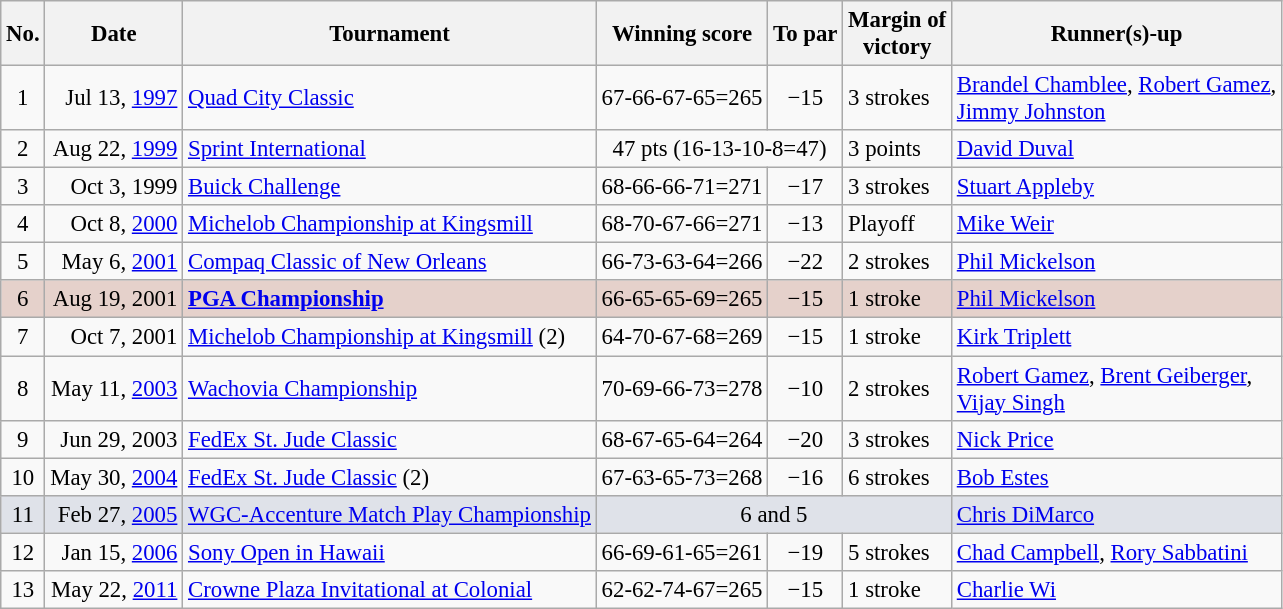<table class="wikitable" style="font-size:95%;">
<tr>
<th>No.</th>
<th>Date</th>
<th>Tournament</th>
<th>Winning score</th>
<th>To par</th>
<th>Margin of<br>victory</th>
<th>Runner(s)-up</th>
</tr>
<tr>
<td align=center>1</td>
<td align=right>Jul 13, <a href='#'>1997</a></td>
<td><a href='#'>Quad City Classic</a></td>
<td>67-66-67-65=265</td>
<td align=center>−15</td>
<td>3 strokes</td>
<td> <a href='#'>Brandel Chamblee</a>,  <a href='#'>Robert Gamez</a>,<br> <a href='#'>Jimmy Johnston</a></td>
</tr>
<tr>
<td align=center>2</td>
<td align=right>Aug 22, <a href='#'>1999</a></td>
<td><a href='#'>Sprint International</a></td>
<td align=center colspan=2>47 pts (16-13-10-8=47)</td>
<td>3 points</td>
<td> <a href='#'>David Duval</a></td>
</tr>
<tr>
<td align=center>3</td>
<td align=right>Oct 3, 1999</td>
<td><a href='#'>Buick Challenge</a></td>
<td>68-66-66-71=271</td>
<td align=center>−17</td>
<td>3 strokes</td>
<td> <a href='#'>Stuart Appleby</a></td>
</tr>
<tr>
<td align=center>4</td>
<td align=right>Oct 8, <a href='#'>2000</a></td>
<td><a href='#'>Michelob Championship at Kingsmill</a></td>
<td>68-70-67-66=271</td>
<td align=center>−13</td>
<td>Playoff</td>
<td> <a href='#'>Mike Weir</a></td>
</tr>
<tr>
<td align=center>5</td>
<td align=right>May 6, <a href='#'>2001</a></td>
<td><a href='#'>Compaq Classic of New Orleans</a></td>
<td>66-73-63-64=266</td>
<td align=center>−22</td>
<td>2 strokes</td>
<td> <a href='#'>Phil Mickelson</a></td>
</tr>
<tr style="background:#e5d1cb;">
<td align=center>6</td>
<td align=right>Aug 19, 2001</td>
<td><strong><a href='#'>PGA Championship</a></strong></td>
<td>66-65-65-69=265</td>
<td align=center>−15</td>
<td>1 stroke</td>
<td> <a href='#'>Phil Mickelson</a></td>
</tr>
<tr>
<td align=center>7</td>
<td align=right>Oct 7, 2001</td>
<td><a href='#'>Michelob Championship at Kingsmill</a> (2)</td>
<td>64-70-67-68=269</td>
<td align=center>−15</td>
<td>1 stroke</td>
<td> <a href='#'>Kirk Triplett</a></td>
</tr>
<tr>
<td align=center>8</td>
<td align=right>May 11, <a href='#'>2003</a></td>
<td><a href='#'>Wachovia Championship</a></td>
<td>70-69-66-73=278</td>
<td align=center>−10</td>
<td>2 strokes</td>
<td> <a href='#'>Robert Gamez</a>,  <a href='#'>Brent Geiberger</a>,<br> <a href='#'>Vijay Singh</a></td>
</tr>
<tr>
<td align=center>9</td>
<td align=right>Jun 29, 2003</td>
<td><a href='#'>FedEx St. Jude Classic</a></td>
<td>68-67-65-64=264</td>
<td align=center>−20</td>
<td>3 strokes</td>
<td> <a href='#'>Nick Price</a></td>
</tr>
<tr>
<td align=center>10</td>
<td align=right>May 30, <a href='#'>2004</a></td>
<td><a href='#'>FedEx St. Jude Classic</a> (2)</td>
<td>67-63-65-73=268</td>
<td align=center>−16</td>
<td>6 strokes</td>
<td> <a href='#'>Bob Estes</a></td>
</tr>
<tr style="background:#dfe2e9;">
<td align=center>11</td>
<td align=right>Feb 27, <a href='#'>2005</a></td>
<td><a href='#'>WGC-Accenture Match Play Championship</a></td>
<td colspan=3 align=center>6 and 5</td>
<td> <a href='#'>Chris DiMarco</a></td>
</tr>
<tr>
<td align=center>12</td>
<td align=right>Jan 15, <a href='#'>2006</a></td>
<td><a href='#'>Sony Open in Hawaii</a></td>
<td>66-69-61-65=261</td>
<td align=center>−19</td>
<td>5 strokes</td>
<td> <a href='#'>Chad Campbell</a>,  <a href='#'>Rory Sabbatini</a></td>
</tr>
<tr>
<td align=center>13</td>
<td align=right>May 22, <a href='#'>2011</a></td>
<td><a href='#'>Crowne Plaza Invitational at Colonial</a></td>
<td>62-62-74-67=265</td>
<td align=center>−15</td>
<td>1 stroke</td>
<td> <a href='#'>Charlie Wi</a></td>
</tr>
</table>
